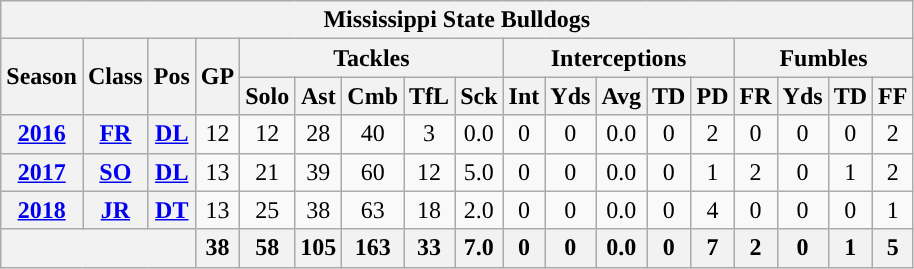<table class="wikitable" style="text-align:center;">
<tr>
<th colspan="18">Mississippi State Bulldogs</th>
</tr>
<tr>
<th rowspan="2">Season</th>
<th rowspan="2">Class</th>
<th rowspan="2">Pos</th>
<th rowspan="2">GP</th>
<th colspan="5">Tackles</th>
<th colspan="5">Interceptions</th>
<th colspan="4">Fumbles</th>
</tr>
<tr>
<th>Solo</th>
<th>Ast</th>
<th>Cmb</th>
<th>TfL</th>
<th>Sck</th>
<th>Int</th>
<th>Yds</th>
<th>Avg</th>
<th>TD</th>
<th>PD</th>
<th>FR</th>
<th>Yds</th>
<th>TD</th>
<th>FF</th>
</tr>
<tr>
<th><a href='#'>2016</a></th>
<th><a href='#'>FR</a></th>
<th><a href='#'>DL</a></th>
<td>12</td>
<td>12</td>
<td>28</td>
<td>40</td>
<td>3</td>
<td>0.0</td>
<td>0</td>
<td>0</td>
<td>0.0</td>
<td>0</td>
<td>2</td>
<td>0</td>
<td>0</td>
<td>0</td>
<td>2</td>
</tr>
<tr>
<th><a href='#'>2017</a></th>
<th><a href='#'>SO</a></th>
<th><a href='#'>DL</a></th>
<td>13</td>
<td>21</td>
<td>39</td>
<td>60</td>
<td>12</td>
<td>5.0</td>
<td>0</td>
<td>0</td>
<td>0.0</td>
<td>0</td>
<td>1</td>
<td>2</td>
<td>0</td>
<td>1</td>
<td>2</td>
</tr>
<tr>
<th><a href='#'>2018</a></th>
<th><a href='#'>JR</a></th>
<th><a href='#'>DT</a></th>
<td>13</td>
<td>25</td>
<td>38</td>
<td>63</td>
<td>18</td>
<td>2.0</td>
<td>0</td>
<td>0</td>
<td>0.0</td>
<td>0</td>
<td>4</td>
<td>0</td>
<td>0</td>
<td>0</td>
<td>1</td>
</tr>
<tr>
<th colspan="3"></th>
<th>38</th>
<th>58</th>
<th>105</th>
<th>163</th>
<th>33</th>
<th>7.0</th>
<th>0</th>
<th>0</th>
<th>0.0</th>
<th>0</th>
<th>7</th>
<th>2</th>
<th>0</th>
<th>1</th>
<th>5</th>
</tr>
</table>
